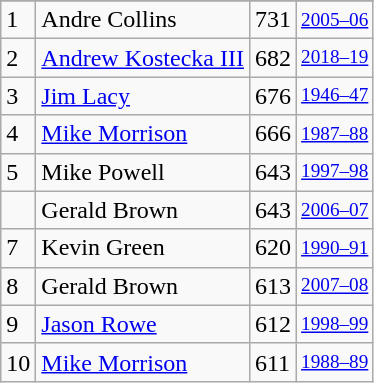<table class="wikitable">
<tr>
</tr>
<tr>
<td>1</td>
<td>Andre Collins</td>
<td>731</td>
<td style="font-size:80%;"><a href='#'>2005–06</a></td>
</tr>
<tr>
<td>2</td>
<td><a href='#'>Andrew Kostecka III</a></td>
<td>682</td>
<td style="font-size:80%;"><a href='#'>2018–19</a></td>
</tr>
<tr>
<td>3</td>
<td><a href='#'>Jim Lacy</a></td>
<td>676</td>
<td style="font-size:80%;"><a href='#'>1946–47</a></td>
</tr>
<tr>
<td>4</td>
<td><a href='#'>Mike Morrison</a></td>
<td>666</td>
<td style="font-size:80%;"><a href='#'>1987–88</a></td>
</tr>
<tr>
<td>5</td>
<td>Mike Powell</td>
<td>643</td>
<td style="font-size:80%;"><a href='#'>1997–98</a></td>
</tr>
<tr>
<td></td>
<td>Gerald Brown</td>
<td>643</td>
<td style="font-size:80%;"><a href='#'>2006–07</a></td>
</tr>
<tr>
<td>7</td>
<td>Kevin Green</td>
<td>620</td>
<td style="font-size:80%;"><a href='#'>1990–91</a></td>
</tr>
<tr>
<td>8</td>
<td>Gerald Brown</td>
<td>613</td>
<td style="font-size:80%;"><a href='#'>2007–08</a></td>
</tr>
<tr>
<td>9</td>
<td><a href='#'>Jason Rowe</a></td>
<td>612</td>
<td style="font-size:80%;"><a href='#'>1998–99</a></td>
</tr>
<tr>
<td>10</td>
<td><a href='#'>Mike Morrison</a></td>
<td>611</td>
<td style="font-size:80%;"><a href='#'>1988–89</a></td>
</tr>
</table>
